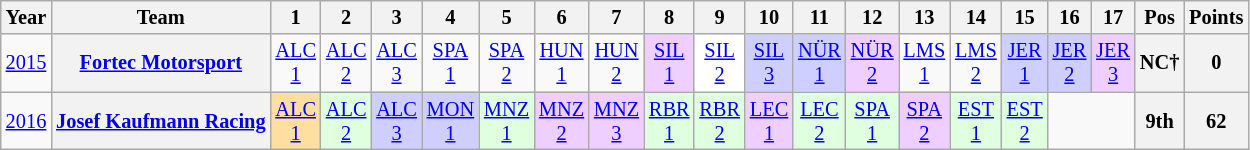<table class="wikitable" style="text-align:center; font-size:85%">
<tr>
<th>Year</th>
<th>Team</th>
<th>1</th>
<th>2</th>
<th>3</th>
<th>4</th>
<th>5</th>
<th>6</th>
<th>7</th>
<th>8</th>
<th>9</th>
<th>10</th>
<th>11</th>
<th>12</th>
<th>13</th>
<th>14</th>
<th>15</th>
<th>16</th>
<th>17</th>
<th>Pos</th>
<th>Points</th>
</tr>
<tr>
<td><a href='#'>2015</a></td>
<th nowrap><a href='#'>Fortec Motorsport</a></th>
<td style="background:#;"><a href='#'>ALC<br>1</a></td>
<td style="background:#;"><a href='#'>ALC<br>2</a></td>
<td style="background:#;"><a href='#'>ALC<br>3</a></td>
<td style="background:#;"><a href='#'>SPA<br>1</a></td>
<td style="background:#;"><a href='#'>SPA<br>2</a></td>
<td style="background:#;"><a href='#'>HUN<br>1</a></td>
<td style="background:#;"><a href='#'>HUN<br>2</a></td>
<td style="background:#EFCFFF;"><a href='#'>SIL<br>1</a><br></td>
<td style="background:#FFFFFF;"><a href='#'>SIL<br>2</a><br></td>
<td style="background:#CFCFFF;"><a href='#'>SIL<br>3</a><br></td>
<td style="background:#CFCFFF;"><a href='#'>NÜR<br>1</a><br></td>
<td style="background:#EFCFFF;"><a href='#'>NÜR<br>2</a><br></td>
<td style="background:#;"><a href='#'>LMS<br>1</a></td>
<td style="background:#;"><a href='#'>LMS<br>2</a></td>
<td style="background:#CFCFFF;"><a href='#'>JER<br>1</a><br></td>
<td style="background:#CFCFFF;"><a href='#'>JER<br>2</a><br></td>
<td style="background:#EFCFFF;"><a href='#'>JER<br>3</a><br></td>
<th>NC†</th>
<th>0</th>
</tr>
<tr>
<td><a href='#'>2016</a></td>
<th nowrap><a href='#'>Josef Kaufmann Racing</a></th>
<td style="background:#FFDF9F;"><a href='#'>ALC<br>1</a><br></td>
<td style="background:#DFFFDF;"><a href='#'>ALC<br>2</a><br></td>
<td style="background:#CFCFFF;"><a href='#'>ALC<br>3</a><br></td>
<td style="background:#CFCFFF;"><a href='#'>MON<br>1</a><br></td>
<td style="background:#DFFFDF;"><a href='#'>MNZ<br>1</a><br></td>
<td style="background:#EFCFFF;"><a href='#'>MNZ<br>2</a><br></td>
<td style="background:#EFCFFF;"><a href='#'>MNZ<br>3</a><br></td>
<td style="background:#DFFFDF;"><a href='#'>RBR<br>1</a><br></td>
<td style="background:#DFFFDF;"><a href='#'>RBR<br>2</a><br></td>
<td style="background:#EFCFFF;"><a href='#'>LEC<br>1</a><br></td>
<td style="background:#DFFFDF;"><a href='#'>LEC<br>2</a><br></td>
<td style="background:#DFFFDF;"><a href='#'>SPA<br>1</a><br></td>
<td style="background:#EFCFFF;"><a href='#'>SPA<br>2</a><br></td>
<td style="background:#DFFFDF;"><a href='#'>EST<br>1</a><br></td>
<td style="background:#DFFFDF;"><a href='#'>EST<br>2</a><br></td>
<td colspan=2></td>
<th>9th</th>
<th>62</th>
</tr>
</table>
